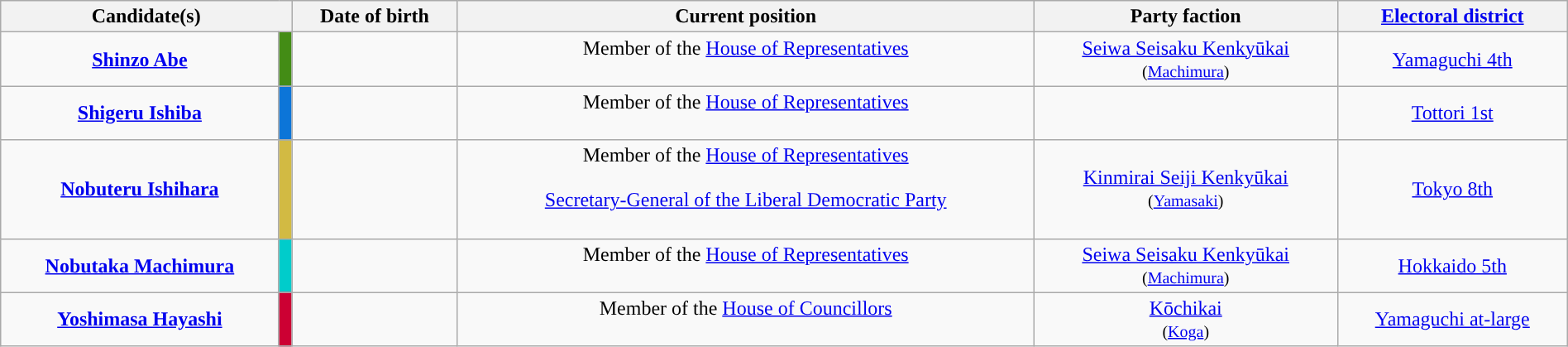<table class="wikitable sortable" style="text-align:center;width:100%">
<tr>
<th colspan="2" style="width:110px;">Candidate(s)</th>
<th>Date of birth</th>
<th class="unsortable">Current position</th>
<th>Party faction</th>
<th><a href='#'>Electoral district</a></th>
</tr>
<tr>
<td> <strong><a href='#'>Shinzo Abe</a></strong></td>
<td style="background:#438C15"></td>
<td><br></td>
<td>Member of the <a href='#'>House of Representatives</a><br><br></td>
<td><a href='#'>Seiwa Seisaku Kenkyūkai</a><br><small> (<a href='#'>Machimura</a>) </small></td>
<td> <a href='#'>Yamaguchi 4th</a></td>
</tr>
<tr>
<td> <strong><a href='#'>Shigeru Ishiba</a></strong></td>
<td style="background:#0C75D8"></td>
<td><br></td>
<td>Member of the <a href='#'>House of Representatives</a><br><br></td>
<td></td>
<td> <a href='#'>Tottori 1st</a></td>
</tr>
<tr>
<td> <strong><a href='#'>Nobuteru Ishihara</a></strong></td>
<td style="background:#D2BA43"></td>
<td><br></td>
<td>Member of the <a href='#'>House of Representatives</a><br> <br><a href='#'>Secretary-General of the Liberal Democratic Party</a><br><br></td>
<td><a href='#'>Kinmirai Seiji Kenkyūkai</a><br><small> (<a href='#'>Yamasaki</a>) </small></td>
<td> <a href='#'>Tokyo 8th</a></td>
</tr>
<tr>
<td> <strong><a href='#'>Nobutaka Machimura</a></strong></td>
<td style="background:#00CCCB"></td>
<td><br></td>
<td>Member of the <a href='#'>House of Representatives</a><br><br></td>
<td><a href='#'>Seiwa Seisaku Kenkyūkai</a><br><small> (<a href='#'>Machimura</a>) </small></td>
<td> <a href='#'>Hokkaido 5th</a></td>
</tr>
<tr>
<td> <strong><a href='#'>Yoshimasa Hayashi</a></strong></td>
<td style="background:#CC0033"></td>
<td><br></td>
<td>Member of the <a href='#'>House of Councillors</a><br> <br></td>
<td><a href='#'>Kōchikai</a><br><small> (<a href='#'>Koga</a>) </small></td>
<td> <a href='#'>Yamaguchi at-large</a></td>
</tr>
</table>
